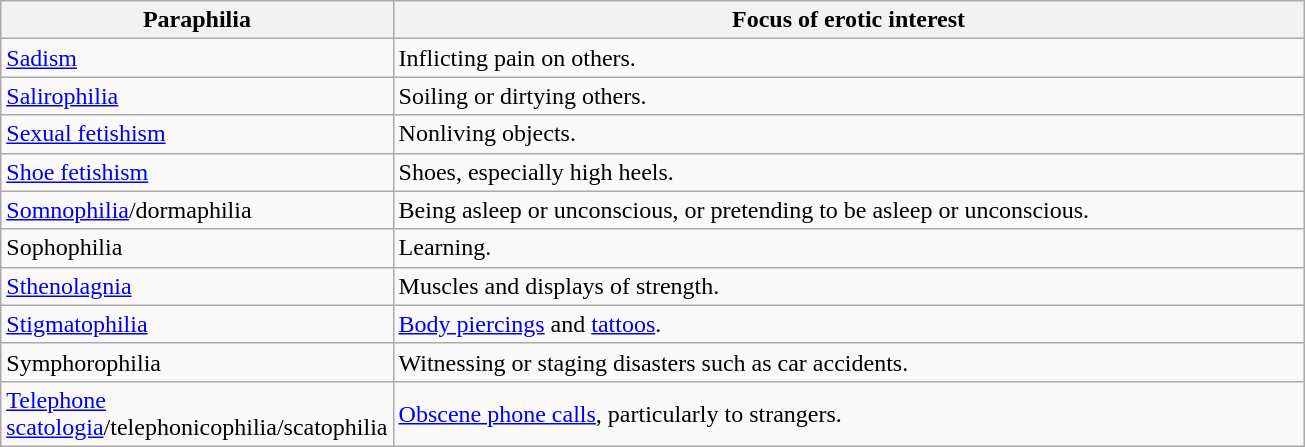<table class="wikitable sortable" border="1">
<tr>
<th width="200px">Paraphilia</th>
<th width="600px">Focus of erotic interest</th>
</tr>
<tr>
<td><a href='#'>Sadism</a></td>
<td>Inflicting pain on others.</td>
</tr>
<tr>
<td><a href='#'>Salirophilia</a></td>
<td>Soiling or dirtying others.</td>
</tr>
<tr>
<td><a href='#'>Sexual fetishism</a></td>
<td>Nonliving objects.</td>
</tr>
<tr>
<td><a href='#'>Shoe fetishism</a></td>
<td>Shoes, especially high heels.</td>
</tr>
<tr>
<td><a href='#'>Somnophilia</a>/dormaphilia</td>
<td>Being asleep or unconscious, or pretending to be asleep or unconscious.</td>
</tr>
<tr>
<td>Sophophilia</td>
<td>Learning.</td>
</tr>
<tr>
<td><a href='#'>Sthenolagnia</a></td>
<td>Muscles and displays of strength.</td>
</tr>
<tr>
<td><a href='#'>Stigmatophilia</a></td>
<td><a href='#'>Body piercings</a> and <a href='#'>tattoos</a>.</td>
</tr>
<tr>
<td>Symphorophilia</td>
<td>Witnessing or staging disasters such as car accidents.</td>
</tr>
<tr>
<td><a href='#'>Telephone scatologia</a>/telephonicophilia/scatophilia</td>
<td><a href='#'>Obscene phone calls</a>, particularly to strangers.</td>
</tr>
</table>
